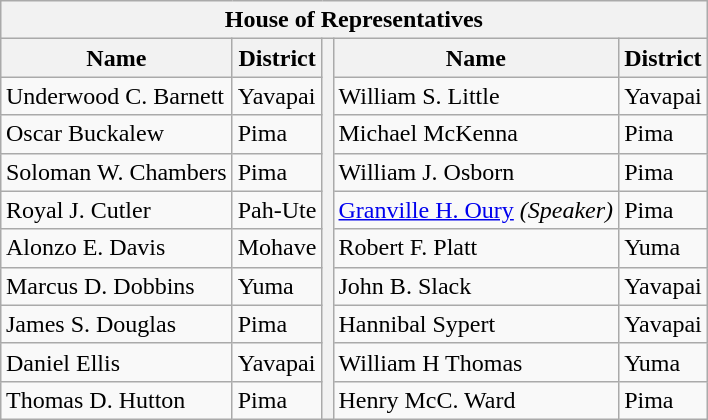<table class="wikitable" style="float: right">
<tr>
<th colspan="5">House of Representatives</th>
</tr>
<tr>
<th>Name</th>
<th>District</th>
<th rowspan="10"></th>
<th>Name</th>
<th>District</th>
</tr>
<tr>
<td>Underwood C. Barnett</td>
<td>Yavapai</td>
<td>William S. Little</td>
<td>Yavapai</td>
</tr>
<tr>
<td>Oscar Buckalew</td>
<td>Pima</td>
<td>Michael McKenna</td>
<td>Pima</td>
</tr>
<tr>
<td>Soloman W. Chambers</td>
<td>Pima</td>
<td>William J. Osborn</td>
<td>Pima</td>
</tr>
<tr>
<td>Royal J. Cutler</td>
<td>Pah-Ute</td>
<td><a href='#'>Granville H. Oury</a> <em>(Speaker)</em></td>
<td>Pima</td>
</tr>
<tr>
<td>Alonzo E. Davis</td>
<td>Mohave</td>
<td>Robert F. Platt</td>
<td>Yuma</td>
</tr>
<tr>
<td>Marcus D. Dobbins</td>
<td>Yuma</td>
<td>John B. Slack</td>
<td>Yavapai</td>
</tr>
<tr>
<td>James S. Douglas</td>
<td>Pima</td>
<td>Hannibal Sypert</td>
<td>Yavapai</td>
</tr>
<tr>
<td>Daniel Ellis</td>
<td>Yavapai</td>
<td>William H Thomas</td>
<td>Yuma</td>
</tr>
<tr>
<td>Thomas D. Hutton</td>
<td>Pima</td>
<td>Henry McC. Ward</td>
<td>Pima</td>
</tr>
</table>
